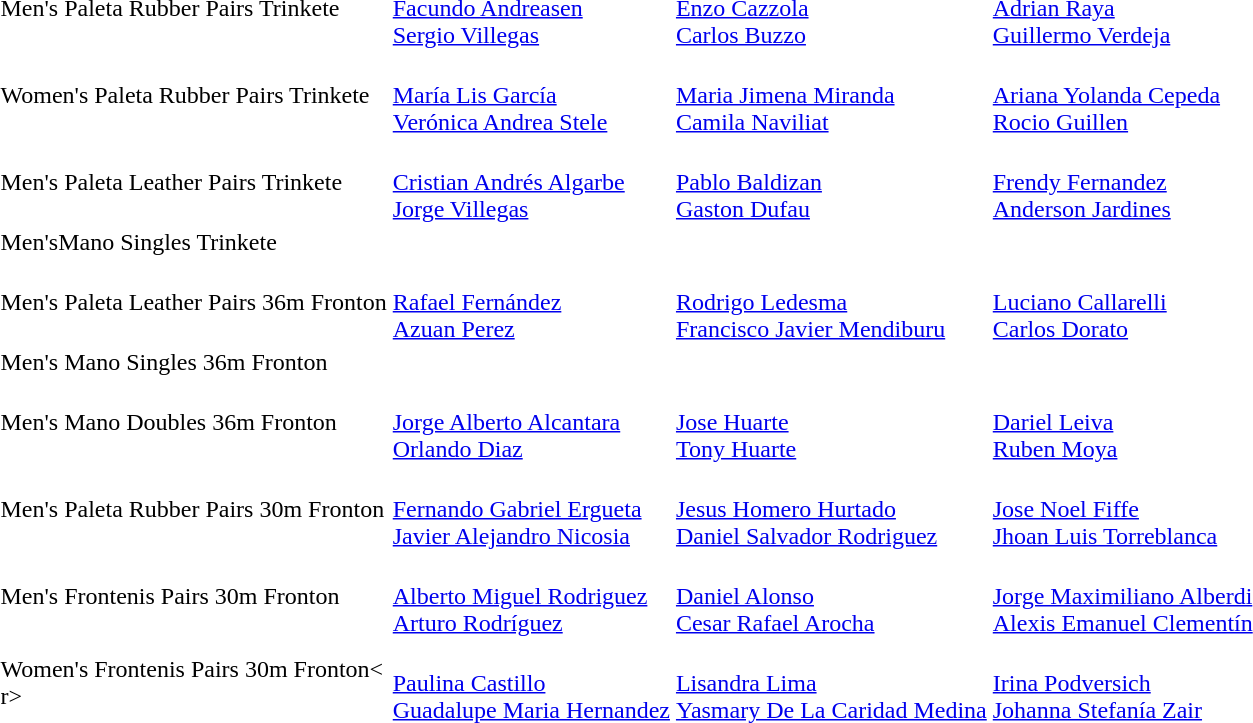<table>
<tr>
<td>Men's Paleta Rubber Pairs Trinkete<br></td>
<td><br><a href='#'>Facundo Andreasen</a><br><a href='#'>Sergio Villegas</a></td>
<td><br><a href='#'>Enzo Cazzola</a><br><a href='#'>Carlos Buzzo</a></td>
<td><br><a href='#'>Adrian Raya</a><br><a href='#'>Guillermo Verdeja</a></td>
</tr>
<tr>
<td>Women's Paleta Rubber Pairs Trinkete<br></td>
<td><br><a href='#'>María Lis García</a><br><a href='#'>Verónica Andrea Stele</a></td>
<td><br><a href='#'>Maria Jimena Miranda</a><br><a href='#'>Camila Naviliat</a></td>
<td><br><a href='#'>Ariana Yolanda Cepeda</a><br><a href='#'>Rocio Guillen</a></td>
</tr>
<tr>
<td>Men's Paleta Leather Pairs Trinkete<br></td>
<td><br><a href='#'>Cristian Andrés Algarbe</a><br><a href='#'>Jorge Villegas</a></td>
<td><br><a href='#'>Pablo Baldizan</a><br><a href='#'>Gaston Dufau</a></td>
<td><br><a href='#'>Frendy Fernandez</a><br><a href='#'>Anderson Jardines</a></td>
</tr>
<tr>
<td>Men'sMano Singles Trinkete<br></td>
<td></td>
<td></td>
<td></td>
</tr>
<tr>
<td>Men's Paleta Leather Pairs 36m Fronton<br></td>
<td><br><a href='#'>Rafael Fernández</a><br><a href='#'>Azuan Perez</a></td>
<td><br><a href='#'>Rodrigo Ledesma</a><br><a href='#'>Francisco Javier Mendiburu</a></td>
<td><br><a href='#'>Luciano Callarelli</a><br><a href='#'>Carlos Dorato</a></td>
</tr>
<tr>
<td>Men's Mano Singles 36m Fronton<br></td>
<td></td>
<td></td>
<td></td>
</tr>
<tr>
<td>Men's Mano Doubles 36m Fronton<br></td>
<td><br><a href='#'>Jorge Alberto Alcantara</a><br><a href='#'>Orlando Diaz</a></td>
<td><br><a href='#'>Jose Huarte</a><br><a href='#'>Tony Huarte</a></td>
<td><br><a href='#'>Dariel Leiva</a><br><a href='#'>Ruben Moya</a></td>
</tr>
<tr>
<td>Men's Paleta Rubber Pairs 30m Fronton<br></td>
<td><br><a href='#'>Fernando Gabriel Ergueta</a><br><a href='#'>Javier Alejandro Nicosia</a></td>
<td><br><a href='#'>Jesus Homero Hurtado</a><br><a href='#'>Daniel Salvador Rodriguez</a></td>
<td><br><a href='#'>Jose Noel Fiffe</a><br><a href='#'>Jhoan Luis Torreblanca</a></td>
</tr>
<tr>
<td>Men's Frontenis Pairs 30m Fronton<br></td>
<td><br><a href='#'>Alberto Miguel Rodriguez</a><br><a href='#'>Arturo Rodríguez</a></td>
<td><br><a href='#'>Daniel Alonso</a><br><a href='#'>Cesar Rafael Arocha</a></td>
<td><br><a href='#'>Jorge Maximiliano Alberdi</a><br><a href='#'>Alexis Emanuel Clementín</a></td>
</tr>
<tr>
<td>Women's Frontenis Pairs 30m Fronton<<br>r></td>
<td><br><a href='#'>Paulina Castillo</a><br><a href='#'>Guadalupe Maria Hernandez</a></td>
<td><br><a href='#'>Lisandra Lima</a><br><a href='#'>Yasmary De La Caridad Medina</a></td>
<td><br><a href='#'>Irina Podversich</a><br><a href='#'>Johanna Stefanía Zair</a></td>
</tr>
</table>
